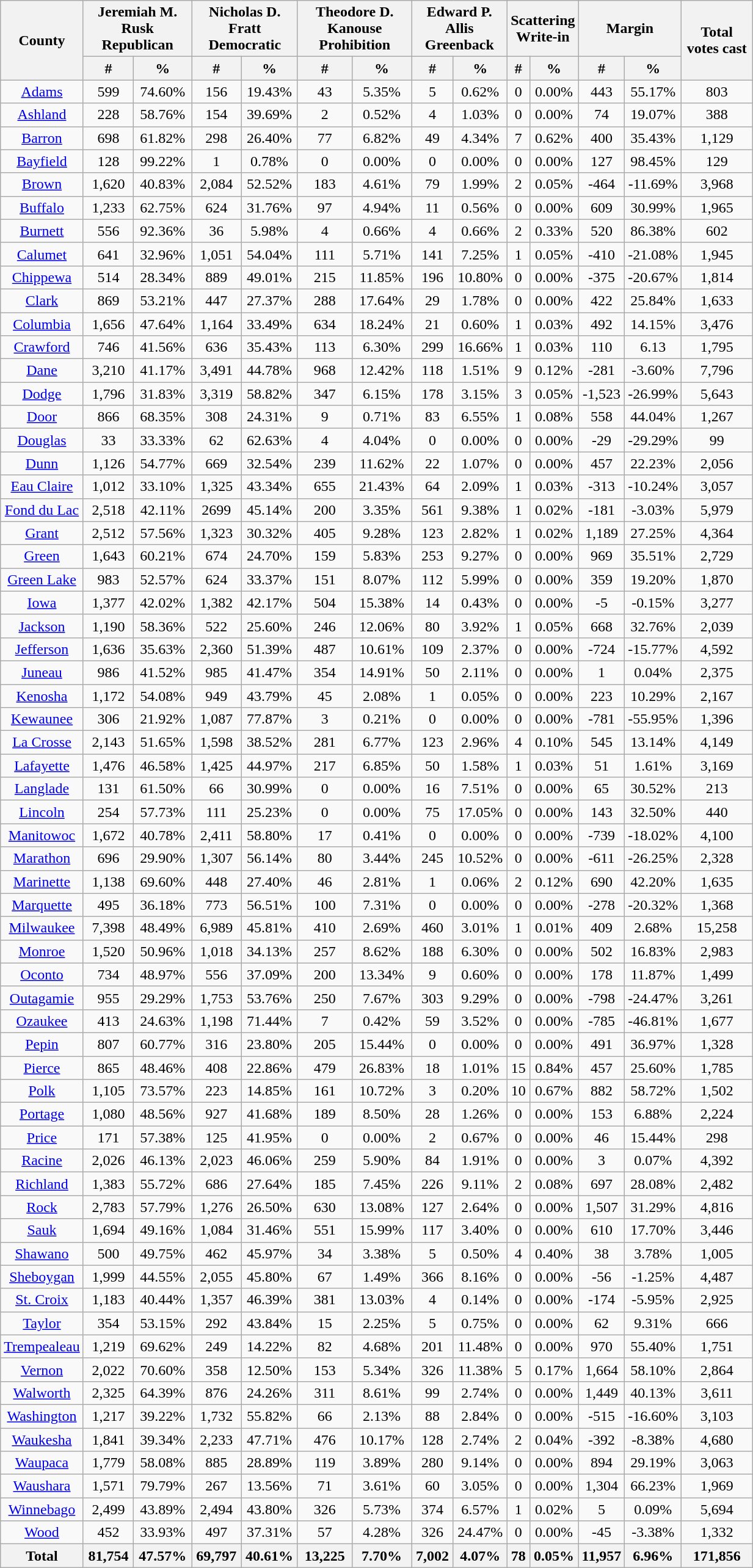<table width="65%" class="wikitable sortable" style="text-align:center">
<tr>
<th rowspan="2" style="text-align:center;">County</th>
<th colspan="2" style="text-align:center;">Jeremiah M. Rusk<br>Republican</th>
<th colspan="2" style="text-align:center;">Nicholas D. Fratt<br>Democratic</th>
<th colspan="2" style="text-align:center;">Theodore D. Kanouse<br>Prohibition</th>
<th colspan="2" style="text-align:center;">Edward P. Allis<br>Greenback</th>
<th colspan="2" style="text-align:center;">Scattering<br>Write-in</th>
<th colspan="2" style="text-align:center;">Margin</th>
<th rowspan="2" style="text-align:center;">Total votes cast</th>
</tr>
<tr>
<th style="text-align:center;" data-sort-type="number">#</th>
<th style="text-align:center;" data-sort-type="number">%</th>
<th style="text-align:center;" data-sort-type="number">#</th>
<th style="text-align:center;" data-sort-type="number">%</th>
<th style="text-align:center;" data-sort-type="number">#</th>
<th style="text-align:center;" data-sort-type="number">%</th>
<th style="text-align:center;" data-sort-type="number">#</th>
<th style="text-align:center;" data-sort-type="number">%</th>
<th style="text-align:center;" data-sort-type="number">#</th>
<th style="text-align:center;" data-sort-type="number">%</th>
<th style="text-align:center;" data-sort-type="number">#</th>
<th style="text-align:center;" data-sort-type="number">%</th>
</tr>
<tr style="text-align:center;">
<td><a href='#'>Adams</a></td>
<td>599</td>
<td>74.60%</td>
<td>156</td>
<td>19.43%</td>
<td>43</td>
<td>5.35%</td>
<td>5</td>
<td>0.62%</td>
<td>0</td>
<td>0.00%</td>
<td>443</td>
<td>55.17%</td>
<td>803</td>
</tr>
<tr style="text-align:center;">
<td><a href='#'>Ashland</a></td>
<td>228</td>
<td>58.76%</td>
<td>154</td>
<td>39.69%</td>
<td>2</td>
<td>0.52%</td>
<td>4</td>
<td>1.03%</td>
<td>0</td>
<td>0.00%</td>
<td>74</td>
<td>19.07%</td>
<td>388</td>
</tr>
<tr style="text-align:center;">
<td><a href='#'>Barron</a></td>
<td>698</td>
<td>61.82%</td>
<td>298</td>
<td>26.40%</td>
<td>77</td>
<td>6.82%</td>
<td>49</td>
<td>4.34%</td>
<td>7</td>
<td>0.62%</td>
<td>400</td>
<td>35.43%</td>
<td>1,129</td>
</tr>
<tr style="text-align:center;">
<td><a href='#'>Bayfield</a></td>
<td>128</td>
<td>99.22%</td>
<td>1</td>
<td>0.78%</td>
<td>0</td>
<td>0.00%</td>
<td>0</td>
<td>0.00%</td>
<td>0</td>
<td>0.00%</td>
<td>127</td>
<td>98.45%</td>
<td>129</td>
</tr>
<tr style="text-align:center;">
<td><a href='#'>Brown</a></td>
<td>1,620</td>
<td>40.83%</td>
<td>2,084</td>
<td>52.52%</td>
<td>183</td>
<td>4.61%</td>
<td>79</td>
<td>1.99%</td>
<td>2</td>
<td>0.05%</td>
<td>-464</td>
<td>-11.69%</td>
<td>3,968</td>
</tr>
<tr style="text-align:center;">
<td><a href='#'>Buffalo</a></td>
<td>1,233</td>
<td>62.75%</td>
<td>624</td>
<td>31.76%</td>
<td>97</td>
<td>4.94%</td>
<td>11</td>
<td>0.56%</td>
<td>0</td>
<td>0.00%</td>
<td>609</td>
<td>30.99%</td>
<td>1,965</td>
</tr>
<tr style="text-align:center;">
<td><a href='#'>Burnett</a></td>
<td>556</td>
<td>92.36%</td>
<td>36</td>
<td>5.98%</td>
<td>4</td>
<td>0.66%</td>
<td>4</td>
<td>0.66%</td>
<td>2</td>
<td>0.33%</td>
<td>520</td>
<td>86.38%</td>
<td>602</td>
</tr>
<tr style="text-align:center;">
<td><a href='#'>Calumet</a></td>
<td>641</td>
<td>32.96%</td>
<td>1,051</td>
<td>54.04%</td>
<td>111</td>
<td>5.71%</td>
<td>141</td>
<td>7.25%</td>
<td>1</td>
<td>0.05%</td>
<td>-410</td>
<td>-21.08%</td>
<td>1,945</td>
</tr>
<tr style="text-align:center;">
<td><a href='#'>Chippewa</a></td>
<td>514</td>
<td>28.34%</td>
<td>889</td>
<td>49.01%</td>
<td>215</td>
<td>11.85%</td>
<td>196</td>
<td>10.80%</td>
<td>0</td>
<td>0.00%</td>
<td>-375</td>
<td>-20.67%</td>
<td>1,814</td>
</tr>
<tr style="text-align:center;">
<td><a href='#'>Clark</a></td>
<td>869</td>
<td>53.21%</td>
<td>447</td>
<td>27.37%</td>
<td>288</td>
<td>17.64%</td>
<td>29</td>
<td>1.78%</td>
<td>0</td>
<td>0.00%</td>
<td>422</td>
<td>25.84%</td>
<td>1,633</td>
</tr>
<tr style="text-align:center;">
<td><a href='#'>Columbia</a></td>
<td>1,656</td>
<td>47.64%</td>
<td>1,164</td>
<td>33.49%</td>
<td>634</td>
<td>18.24%</td>
<td>21</td>
<td>0.60%</td>
<td>1</td>
<td>0.03%</td>
<td>492</td>
<td>14.15%</td>
<td>3,476</td>
</tr>
<tr style="text-align:center;">
<td><a href='#'>Crawford</a></td>
<td>746</td>
<td>41.56%</td>
<td>636</td>
<td>35.43%</td>
<td>113</td>
<td>6.30%</td>
<td>299</td>
<td>16.66%</td>
<td>1</td>
<td>0.03%</td>
<td>110</td>
<td>6.13</td>
<td>1,795</td>
</tr>
<tr style="text-align:center;">
<td><a href='#'>Dane</a></td>
<td>3,210</td>
<td>41.17%</td>
<td>3,491</td>
<td>44.78%</td>
<td>968</td>
<td>12.42%</td>
<td>118</td>
<td>1.51%</td>
<td>9</td>
<td>0.12%</td>
<td>-281</td>
<td>-3.60%</td>
<td>7,796</td>
</tr>
<tr style="text-align:center;">
<td><a href='#'>Dodge</a></td>
<td>1,796</td>
<td>31.83%</td>
<td>3,319</td>
<td>58.82%</td>
<td>347</td>
<td>6.15%</td>
<td>178</td>
<td>3.15%</td>
<td>3</td>
<td>0.05%</td>
<td>-1,523</td>
<td>-26.99%</td>
<td>5,643</td>
</tr>
<tr style="text-align:center;">
<td><a href='#'>Door</a></td>
<td>866</td>
<td>68.35%</td>
<td>308</td>
<td>24.31%</td>
<td>9</td>
<td>0.71%</td>
<td>83</td>
<td>6.55%</td>
<td>1</td>
<td>0.08%</td>
<td>558</td>
<td>44.04%</td>
<td>1,267</td>
</tr>
<tr style="text-align:center;">
<td><a href='#'>Douglas</a></td>
<td>33</td>
<td>33.33%</td>
<td>62</td>
<td>62.63%</td>
<td>4</td>
<td>4.04%</td>
<td>0</td>
<td>0.00%</td>
<td>0</td>
<td>0.00%</td>
<td>-29</td>
<td>-29.29%</td>
<td>99</td>
</tr>
<tr style="text-align:center;">
<td><a href='#'>Dunn</a></td>
<td>1,126</td>
<td>54.77%</td>
<td>669</td>
<td>32.54%</td>
<td>239</td>
<td>11.62%</td>
<td>22</td>
<td>1.07%</td>
<td>0</td>
<td>0.00%</td>
<td>457</td>
<td>22.23%</td>
<td>2,056</td>
</tr>
<tr style="text-align:center;">
<td><a href='#'>Eau Claire</a></td>
<td>1,012</td>
<td>33.10%</td>
<td>1,325</td>
<td>43.34%</td>
<td>655</td>
<td>21.43%</td>
<td>64</td>
<td>2.09%</td>
<td>1</td>
<td>0.03%</td>
<td>-313</td>
<td>-10.24%</td>
<td>3,057</td>
</tr>
<tr style="text-align:center;">
<td><a href='#'>Fond du Lac</a></td>
<td>2,518</td>
<td>42.11%</td>
<td>2699</td>
<td>45.14%</td>
<td>200</td>
<td>3.35%</td>
<td>561</td>
<td>9.38%</td>
<td>1</td>
<td>0.02%</td>
<td>-181</td>
<td>-3.03%</td>
<td>5,979</td>
</tr>
<tr style="text-align:center;">
<td><a href='#'>Grant</a></td>
<td>2,512</td>
<td>57.56%</td>
<td>1,323</td>
<td>30.32%</td>
<td>405</td>
<td>9.28%</td>
<td>123</td>
<td>2.82%</td>
<td>1</td>
<td>0.02%</td>
<td>1,189</td>
<td>27.25%</td>
<td>4,364</td>
</tr>
<tr style="text-align:center;">
<td><a href='#'>Green</a></td>
<td>1,643</td>
<td>60.21%</td>
<td>674</td>
<td>24.70%</td>
<td>159</td>
<td>5.83%</td>
<td>253</td>
<td>9.27%</td>
<td>0</td>
<td>0.00%</td>
<td>969</td>
<td>35.51%</td>
<td>2,729</td>
</tr>
<tr style="text-align:center;">
<td><a href='#'>Green Lake</a></td>
<td>983</td>
<td>52.57%</td>
<td>624</td>
<td>33.37%</td>
<td>151</td>
<td>8.07%</td>
<td>112</td>
<td>5.99%</td>
<td>0</td>
<td>0.00%</td>
<td>359</td>
<td>19.20%</td>
<td>1,870</td>
</tr>
<tr style="text-align:center;">
<td><a href='#'>Iowa</a></td>
<td>1,377</td>
<td>42.02%</td>
<td>1,382</td>
<td>42.17%</td>
<td>504</td>
<td>15.38%</td>
<td>14</td>
<td>0.43%</td>
<td>0</td>
<td>0.00%</td>
<td>-5</td>
<td>-0.15%</td>
<td>3,277</td>
</tr>
<tr style="text-align:center;">
<td><a href='#'>Jackson</a></td>
<td>1,190</td>
<td>58.36%</td>
<td>522</td>
<td>25.60%</td>
<td>246</td>
<td>12.06%</td>
<td>80</td>
<td>3.92%</td>
<td>1</td>
<td>0.05%</td>
<td>668</td>
<td>32.76%</td>
<td>2,039</td>
</tr>
<tr style="text-align:center;">
<td><a href='#'>Jefferson</a></td>
<td>1,636</td>
<td>35.63%</td>
<td>2,360</td>
<td>51.39%</td>
<td>487</td>
<td>10.61%</td>
<td>109</td>
<td>2.37%</td>
<td>0</td>
<td>0.00%</td>
<td>-724</td>
<td>-15.77%</td>
<td>4,592</td>
</tr>
<tr style="text-align:center;">
<td><a href='#'>Juneau</a></td>
<td>986</td>
<td>41.52%</td>
<td>985</td>
<td>41.47%</td>
<td>354</td>
<td>14.91%</td>
<td>50</td>
<td>2.11%</td>
<td>0</td>
<td>0.00%</td>
<td>1</td>
<td>0.04%</td>
<td>2,375</td>
</tr>
<tr style="text-align:center;">
<td><a href='#'>Kenosha</a></td>
<td>1,172</td>
<td>54.08%</td>
<td>949</td>
<td>43.79%</td>
<td>45</td>
<td>2.08%</td>
<td>1</td>
<td>0.05%</td>
<td>0</td>
<td>0.00%</td>
<td>223</td>
<td>10.29%</td>
<td>2,167</td>
</tr>
<tr style="text-align:center;">
<td><a href='#'>Kewaunee</a></td>
<td>306</td>
<td>21.92%</td>
<td>1,087</td>
<td>77.87%</td>
<td>3</td>
<td>0.21%</td>
<td>0</td>
<td>0.00%</td>
<td>0</td>
<td>0.00%</td>
<td>-781</td>
<td>-55.95%</td>
<td>1,396</td>
</tr>
<tr style="text-align:center;">
<td><a href='#'>La Crosse</a></td>
<td>2,143</td>
<td>51.65%</td>
<td>1,598</td>
<td>38.52%</td>
<td>281</td>
<td>6.77%</td>
<td>123</td>
<td>2.96%</td>
<td>4</td>
<td>0.10%</td>
<td>545</td>
<td>13.14%</td>
<td>4,149</td>
</tr>
<tr style="text-align:center;">
<td><a href='#'>Lafayette</a></td>
<td>1,476</td>
<td>46.58%</td>
<td>1,425</td>
<td>44.97%</td>
<td>217</td>
<td>6.85%</td>
<td>50</td>
<td>1.58%</td>
<td>1</td>
<td>0.03%</td>
<td>51</td>
<td>1.61%</td>
<td>3,169</td>
</tr>
<tr style="text-align:center;">
<td><a href='#'>Langlade</a></td>
<td>131</td>
<td>61.50%</td>
<td>66</td>
<td>30.99%</td>
<td>0</td>
<td>0.00%</td>
<td>16</td>
<td>7.51%</td>
<td>0</td>
<td>0.00%</td>
<td>65</td>
<td>30.52%</td>
<td>213</td>
</tr>
<tr style="text-align:center;">
<td><a href='#'>Lincoln</a></td>
<td>254</td>
<td>57.73%</td>
<td>111</td>
<td>25.23%</td>
<td>0</td>
<td>0.00%</td>
<td>75</td>
<td>17.05%</td>
<td>0</td>
<td>0.00%</td>
<td>143</td>
<td>32.50%</td>
<td>440</td>
</tr>
<tr style="text-align:center;">
<td><a href='#'>Manitowoc</a></td>
<td>1,672</td>
<td>40.78%</td>
<td>2,411</td>
<td>58.80%</td>
<td>17</td>
<td>0.41%</td>
<td>0</td>
<td>0.00%</td>
<td>0</td>
<td>0.00%</td>
<td>-739</td>
<td>-18.02%</td>
<td>4,100</td>
</tr>
<tr style="text-align:center;">
<td><a href='#'>Marathon</a></td>
<td>696</td>
<td>29.90%</td>
<td>1,307</td>
<td>56.14%</td>
<td>80</td>
<td>3.44%</td>
<td>245</td>
<td>10.52%</td>
<td>0</td>
<td>0.00%</td>
<td>-611</td>
<td>-26.25%</td>
<td>2,328</td>
</tr>
<tr style="text-align:center;">
<td><a href='#'>Marinette</a></td>
<td>1,138</td>
<td>69.60%</td>
<td>448</td>
<td>27.40%</td>
<td>46</td>
<td>2.81%</td>
<td>1</td>
<td>0.06%</td>
<td>2</td>
<td>0.12%</td>
<td>690</td>
<td>42.20%</td>
<td>1,635</td>
</tr>
<tr style="text-align:center;">
<td><a href='#'>Marquette</a></td>
<td>495</td>
<td>36.18%</td>
<td>773</td>
<td>56.51%</td>
<td>100</td>
<td>7.31%</td>
<td>0</td>
<td>0.00%</td>
<td>0</td>
<td>0.00%</td>
<td>-278</td>
<td>-20.32%</td>
<td>1,368</td>
</tr>
<tr style="text-align:center;">
<td><a href='#'>Milwaukee</a></td>
<td>7,398</td>
<td>48.49%</td>
<td>6,989</td>
<td>45.81%</td>
<td>410</td>
<td>2.69%</td>
<td>460</td>
<td>3.01%</td>
<td>1</td>
<td>0.01%</td>
<td>409</td>
<td>2.68%</td>
<td>15,258</td>
</tr>
<tr style="text-align:center;">
<td><a href='#'>Monroe</a></td>
<td>1,520</td>
<td>50.96%</td>
<td>1,018</td>
<td>34.13%</td>
<td>257</td>
<td>8.62%</td>
<td>188</td>
<td>6.30%</td>
<td>0</td>
<td>0.00%</td>
<td>502</td>
<td>16.83%</td>
<td>2,983</td>
</tr>
<tr style="text-align:center;">
<td><a href='#'>Oconto</a></td>
<td>734</td>
<td>48.97%</td>
<td>556</td>
<td>37.09%</td>
<td>200</td>
<td>13.34%</td>
<td>9</td>
<td>0.60%</td>
<td>0</td>
<td>0.00%</td>
<td>178</td>
<td>11.87%</td>
<td>1,499</td>
</tr>
<tr style="text-align:center;">
<td><a href='#'>Outagamie</a></td>
<td>955</td>
<td>29.29%</td>
<td>1,753</td>
<td>53.76%</td>
<td>250</td>
<td>7.67%</td>
<td>303</td>
<td>9.29%</td>
<td>0</td>
<td>0.00%</td>
<td>-798</td>
<td>-24.47%</td>
<td>3,261</td>
</tr>
<tr style="text-align:center;">
<td><a href='#'>Ozaukee</a></td>
<td>413</td>
<td>24.63%</td>
<td>1,198</td>
<td>71.44%</td>
<td>7</td>
<td>0.42%</td>
<td>59</td>
<td>3.52%</td>
<td>0</td>
<td>0.00%</td>
<td>-785</td>
<td>-46.81%</td>
<td>1,677</td>
</tr>
<tr style="text-align:center;">
<td><a href='#'>Pepin</a></td>
<td>807</td>
<td>60.77%</td>
<td>316</td>
<td>23.80%</td>
<td>205</td>
<td>15.44%</td>
<td>0</td>
<td>0.00%</td>
<td>0</td>
<td>0.00%</td>
<td>491</td>
<td>36.97%</td>
<td>1,328</td>
</tr>
<tr style="text-align:center;">
<td><a href='#'>Pierce</a></td>
<td>865</td>
<td>48.46%</td>
<td>408</td>
<td>22.86%</td>
<td>479</td>
<td>26.83%</td>
<td>18</td>
<td>1.01%</td>
<td>15</td>
<td>0.84%</td>
<td>457</td>
<td>25.60%</td>
<td>1,785</td>
</tr>
<tr style="text-align:center;">
<td><a href='#'>Polk</a></td>
<td>1,105</td>
<td>73.57%</td>
<td>223</td>
<td>14.85%</td>
<td>161</td>
<td>10.72%</td>
<td>3</td>
<td>0.20%</td>
<td>10</td>
<td>0.67%</td>
<td>882</td>
<td>58.72%</td>
<td>1,502</td>
</tr>
<tr style="text-align:center;">
<td><a href='#'>Portage</a></td>
<td>1,080</td>
<td>48.56%</td>
<td>927</td>
<td>41.68%</td>
<td>189</td>
<td>8.50%</td>
<td>28</td>
<td>1.26%</td>
<td>0</td>
<td>0.00%</td>
<td>153</td>
<td>6.88%</td>
<td>2,224</td>
</tr>
<tr style="text-align:center;">
<td><a href='#'>Price</a></td>
<td>171</td>
<td>57.38%</td>
<td>125</td>
<td>41.95%</td>
<td>0</td>
<td>0.00%</td>
<td>2</td>
<td>0.67%</td>
<td>0</td>
<td>0.00%</td>
<td>46</td>
<td>15.44%</td>
<td>298</td>
</tr>
<tr style="text-align:center;">
<td><a href='#'>Racine</a></td>
<td>2,026</td>
<td>46.13%</td>
<td>2,023</td>
<td>46.06%</td>
<td>259</td>
<td>5.90%</td>
<td>84</td>
<td>1.91%</td>
<td>0</td>
<td>0.00%</td>
<td>3</td>
<td>0.07%</td>
<td>4,392</td>
</tr>
<tr style="text-align:center;">
<td><a href='#'>Richland</a></td>
<td>1,383</td>
<td>55.72%</td>
<td>686</td>
<td>27.64%</td>
<td>185</td>
<td>7.45%</td>
<td>226</td>
<td>9.11%</td>
<td>2</td>
<td>0.08%</td>
<td>697</td>
<td>28.08%</td>
<td>2,482</td>
</tr>
<tr style="text-align:center;">
<td><a href='#'>Rock</a></td>
<td>2,783</td>
<td>57.79%</td>
<td>1,276</td>
<td>26.50%</td>
<td>630</td>
<td>13.08%</td>
<td>127</td>
<td>2.64%</td>
<td>0</td>
<td>0.00%</td>
<td>1,507</td>
<td>31.29%</td>
<td>4,816</td>
</tr>
<tr style="text-align:center;">
<td><a href='#'>Sauk</a></td>
<td>1,694</td>
<td>49.16%</td>
<td>1,084</td>
<td>31.46%</td>
<td>551</td>
<td>15.99%</td>
<td>117</td>
<td>3.40%</td>
<td>0</td>
<td>0.00%</td>
<td>610</td>
<td>17.70%</td>
<td>3,446</td>
</tr>
<tr style="text-align:center;">
<td><a href='#'>Shawano</a></td>
<td>500</td>
<td>49.75%</td>
<td>462</td>
<td>45.97%</td>
<td>34</td>
<td>3.38%</td>
<td>5</td>
<td>0.50%</td>
<td>4</td>
<td>0.40%</td>
<td>38</td>
<td>3.78%</td>
<td>1,005</td>
</tr>
<tr style="text-align:center;">
<td><a href='#'>Sheboygan</a></td>
<td>1,999</td>
<td>44.55%</td>
<td>2,055</td>
<td>45.80%</td>
<td>67</td>
<td>1.49%</td>
<td>366</td>
<td>8.16%</td>
<td>0</td>
<td>0.00%</td>
<td>-56</td>
<td>-1.25%</td>
<td>4,487</td>
</tr>
<tr style="text-align:center;">
<td><a href='#'>St. Croix</a></td>
<td>1,183</td>
<td>40.44%</td>
<td>1,357</td>
<td>46.39%</td>
<td>381</td>
<td>13.03%</td>
<td>4</td>
<td>0.14%</td>
<td>0</td>
<td>0.00%</td>
<td>-174</td>
<td>-5.95%</td>
<td>2,925</td>
</tr>
<tr style="text-align:center;">
<td><a href='#'>Taylor</a></td>
<td>354</td>
<td>53.15%</td>
<td>292</td>
<td>43.84%</td>
<td>15</td>
<td>2.25%</td>
<td>5</td>
<td>0.75%</td>
<td>0</td>
<td>0.00%</td>
<td>62</td>
<td>9.31%</td>
<td>666</td>
</tr>
<tr style="text-align:center;">
<td><a href='#'>Trempealeau</a></td>
<td>1,219</td>
<td>69.62%</td>
<td>249</td>
<td>14.22%</td>
<td>82</td>
<td>4.68%</td>
<td>201</td>
<td>11.48%</td>
<td>0</td>
<td>0.00%</td>
<td>970</td>
<td>55.40%</td>
<td>1,751</td>
</tr>
<tr style="text-align:center;">
<td><a href='#'>Vernon</a></td>
<td>2,022</td>
<td>70.60%</td>
<td>358</td>
<td>12.50%</td>
<td>153</td>
<td>5.34%</td>
<td>326</td>
<td>11.38%</td>
<td>5</td>
<td>0.17%</td>
<td>1,664</td>
<td>58.10%</td>
<td>2,864</td>
</tr>
<tr style="text-align:center;">
<td><a href='#'>Walworth</a></td>
<td>2,325</td>
<td>64.39%</td>
<td>876</td>
<td>24.26%</td>
<td>311</td>
<td>8.61%</td>
<td>99</td>
<td>2.74%</td>
<td>0</td>
<td>0.00%</td>
<td>1,449</td>
<td>40.13%</td>
<td>3,611</td>
</tr>
<tr style="text-align:center;">
<td><a href='#'>Washington</a></td>
<td>1,217</td>
<td>39.22%</td>
<td>1,732</td>
<td>55.82%</td>
<td>66</td>
<td>2.13%</td>
<td>88</td>
<td>2.84%</td>
<td>0</td>
<td>0.00%</td>
<td>-515</td>
<td>-16.60%</td>
<td>3,103</td>
</tr>
<tr style="text-align:center;">
<td><a href='#'>Waukesha</a></td>
<td>1,841</td>
<td>39.34%</td>
<td>2,233</td>
<td>47.71%</td>
<td>476</td>
<td>10.17%</td>
<td>128</td>
<td>2.74%</td>
<td>2</td>
<td>0.04%</td>
<td>-392</td>
<td>-8.38%</td>
<td>4,680</td>
</tr>
<tr style="text-align:center;">
<td><a href='#'>Waupaca</a></td>
<td>1,779</td>
<td>58.08%</td>
<td>885</td>
<td>28.89%</td>
<td>119</td>
<td>3.89%</td>
<td>280</td>
<td>9.14%</td>
<td>0</td>
<td>0.00%</td>
<td>894</td>
<td>29.19%</td>
<td>3,063</td>
</tr>
<tr style="text-align:center;">
<td><a href='#'>Waushara</a></td>
<td>1,571</td>
<td>79.79%</td>
<td>267</td>
<td>13.56%</td>
<td>71</td>
<td>3.61%</td>
<td>60</td>
<td>3.05%</td>
<td>0</td>
<td>0.00%</td>
<td>1,304</td>
<td>66.23%</td>
<td>1,969</td>
</tr>
<tr style="text-align:center;">
<td><a href='#'>Winnebago</a></td>
<td>2,499</td>
<td>43.89%</td>
<td>2,494</td>
<td>43.80%</td>
<td>326</td>
<td>5.73%</td>
<td>374</td>
<td>6.57%</td>
<td>1</td>
<td>0.02%</td>
<td>5</td>
<td>0.09%</td>
<td>5,694</td>
</tr>
<tr style="text-align:center;">
<td><a href='#'>Wood</a></td>
<td>452</td>
<td>33.93%</td>
<td>497</td>
<td>37.31%</td>
<td>57</td>
<td>4.28%</td>
<td>326</td>
<td>24.47%</td>
<td>0</td>
<td>0.00%</td>
<td>-45</td>
<td>-3.38%</td>
<td>1,332</td>
</tr>
<tr>
<th>Total</th>
<th>81,754</th>
<th>47.57%</th>
<th>69,797</th>
<th>40.61%</th>
<th>13,225</th>
<th>7.70%</th>
<th>7,002</th>
<th>4.07%</th>
<th>78</th>
<th>0.05%</th>
<th>11,957</th>
<th>6.96%</th>
<th>171,856</th>
</tr>
</table>
